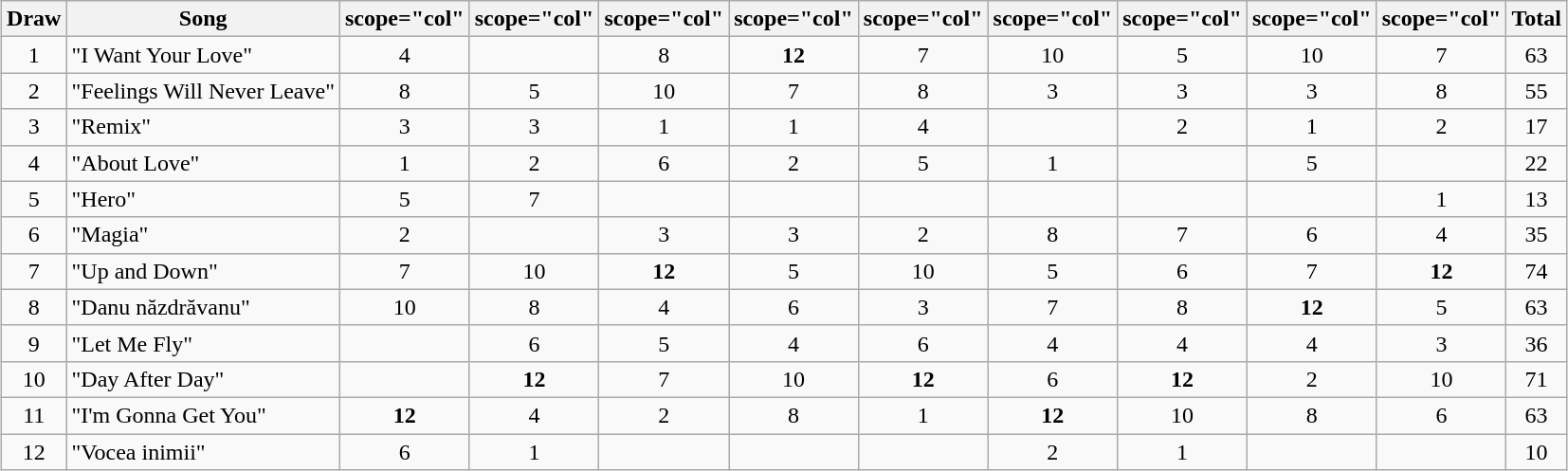<table class="wikitable collapsible" style="margin: 1em auto 1em auto; text-align:center;">
<tr>
<th>Draw</th>
<th>Song</th>
<th>scope="col" </th>
<th>scope="col" </th>
<th>scope="col" </th>
<th>scope="col" </th>
<th>scope="col" </th>
<th>scope="col" </th>
<th>scope="col" </th>
<th>scope="col" </th>
<th>scope="col" </th>
<th>Total</th>
</tr>
<tr>
<td>1</td>
<td align="left">"I Want Your Love"</td>
<td>4</td>
<td></td>
<td>8</td>
<td><strong>12</strong></td>
<td>7</td>
<td>10</td>
<td>5</td>
<td>10</td>
<td>7</td>
<td>63</td>
</tr>
<tr>
<td>2</td>
<td align="left">"Feelings Will Never Leave"</td>
<td>8</td>
<td>5</td>
<td>10</td>
<td>7</td>
<td>8</td>
<td>3</td>
<td>3</td>
<td>3</td>
<td>8</td>
<td>55</td>
</tr>
<tr>
<td>3</td>
<td align="left">"Remix"</td>
<td>3</td>
<td>3</td>
<td>1</td>
<td>1</td>
<td>4</td>
<td></td>
<td>2</td>
<td>1</td>
<td>2</td>
<td>17</td>
</tr>
<tr>
<td>4</td>
<td align="left">"About Love"</td>
<td>1</td>
<td>2</td>
<td>6</td>
<td>2</td>
<td>5</td>
<td>1</td>
<td></td>
<td>5</td>
<td></td>
<td>22</td>
</tr>
<tr>
<td>5</td>
<td align="left">"Hero"</td>
<td>5</td>
<td>7</td>
<td></td>
<td></td>
<td></td>
<td></td>
<td></td>
<td></td>
<td>1</td>
<td>13</td>
</tr>
<tr>
<td>6</td>
<td align="left">"Magia"</td>
<td>2</td>
<td></td>
<td>3</td>
<td>3</td>
<td>2</td>
<td>8</td>
<td>7</td>
<td>6</td>
<td>4</td>
<td>35</td>
</tr>
<tr>
<td>7</td>
<td align="left">"Up and Down"</td>
<td>7</td>
<td>10</td>
<td><strong>12</strong></td>
<td>5</td>
<td>10</td>
<td>5</td>
<td>6</td>
<td>7</td>
<td><strong>12</strong></td>
<td>74</td>
</tr>
<tr>
<td>8</td>
<td align="left">"Danu năzdrăvanu"</td>
<td>10</td>
<td>8</td>
<td>4</td>
<td>6</td>
<td>3</td>
<td>7</td>
<td>8</td>
<td><strong>12</strong></td>
<td>5</td>
<td>63</td>
</tr>
<tr>
<td>9</td>
<td align="left">"Let Me Fly"</td>
<td></td>
<td>6</td>
<td>5</td>
<td>4</td>
<td>6</td>
<td>4</td>
<td>4</td>
<td>4</td>
<td>3</td>
<td>36</td>
</tr>
<tr>
<td>10</td>
<td align="left">"Day After Day"</td>
<td></td>
<td><strong>12</strong></td>
<td>7</td>
<td>10</td>
<td><strong>12</strong></td>
<td>6</td>
<td><strong>12</strong></td>
<td>2</td>
<td>10</td>
<td>71</td>
</tr>
<tr>
<td>11</td>
<td align="left">"I'm Gonna Get You"</td>
<td><strong>12</strong></td>
<td>4</td>
<td>2</td>
<td>8</td>
<td>1</td>
<td><strong>12</strong></td>
<td>10</td>
<td>8</td>
<td>6</td>
<td>63</td>
</tr>
<tr>
<td>12</td>
<td align="left">"Vocea inimii"</td>
<td>6</td>
<td>1</td>
<td></td>
<td></td>
<td></td>
<td>2</td>
<td>1</td>
<td></td>
<td></td>
<td>10</td>
</tr>
</table>
